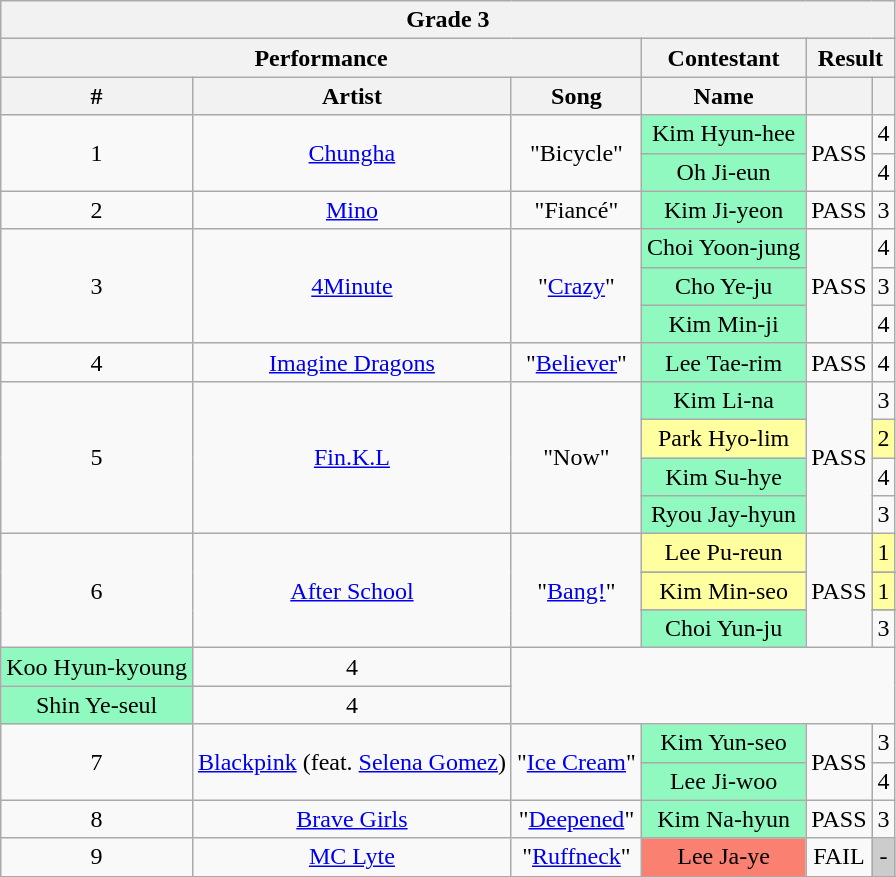<table class="wikitable collapsible collapsed" style="text-align:center">
<tr>
<th colspan=7>Grade 3</th>
</tr>
<tr>
<th colspan=3>Performance</th>
<th colspan=1>Contestant</th>
<th colspan=3>Result</th>
</tr>
<tr>
<th>#</th>
<th class=unsortable>Artist</th>
<th class=unsortable>Song</th>
<th>Name</th>
<th></th>
<th></th>
</tr>
<tr>
<td rowspan=2>1</td>
<td rowspan=2><a href='#'>Chungha</a></td>
<td rowspan=2>"Bicycle"</td>
<td style="background:#90F9C0;">Kim Hyun-hee</td>
<td rowspan=2>PASS</td>
<td>4</td>
</tr>
<tr>
<td style="background:#90F9C0;">Oh Ji-eun</td>
<td>4</td>
</tr>
<tr>
<td rowspan=1>2</td>
<td rowspan=1><a href='#'>Mino</a></td>
<td rowspan=1>"Fiancé"</td>
<td style="background:#90F9C0;">Kim Ji-yeon</td>
<td>PASS</td>
<td>3</td>
</tr>
<tr>
<td rowspan=3>3</td>
<td rowspan=3><a href='#'>4Minute</a></td>
<td rowspan=3>"<a href='#'>Crazy</a>"</td>
<td style="background:#90F9C0;">Choi Yoon-jung</td>
<td rowspan=3>PASS</td>
<td>4</td>
</tr>
<tr>
<td style="background:#90F9C0;">Cho Ye-ju</td>
<td>3</td>
</tr>
<tr>
<td style="background:#90F9C0;">Kim Min-ji</td>
<td>4</td>
</tr>
<tr>
<td rowspan=1>4</td>
<td rowspan=1><a href='#'>Imagine Dragons</a></td>
<td rowspan=1>"<a href='#'>Believer</a>"</td>
<td style="background:#90F9C0;">Lee Tae-rim</td>
<td>PASS</td>
<td>4</td>
</tr>
<tr>
<td rowspan=4>5</td>
<td rowspan=4><a href='#'>Fin.K.L</a></td>
<td rowspan=4>"Now"</td>
<td style="background:#90F9C0;">Kim Li-na</td>
<td rowspan=4>PASS</td>
<td>3</td>
</tr>
<tr>
<td style="background:#FFFF9F;">Park Hyo-lim</td>
<td style="background:#FFFF9F;">2</td>
</tr>
<tr>
<td style="background:#90F9C0;">Kim Su-hye</td>
<td>4</td>
</tr>
<tr>
<td style="background:#90F9C0;">Ryou Jay-hyun</td>
<td>3</td>
</tr>
<tr>
<td rowspan=5>6</td>
<td rowspan=5><a href='#'>After School</a></td>
<td rowspan=5>"<a href='#'>Bang!</a>"</td>
<td style="background:#FFFF9F;">Lee Pu-reun</td>
<td rowspan=5>PASS</td>
<td style="background:#FFFF9F;">1</td>
</tr>
<tr>
</tr>
<tr>
<td style="background:#FFFF9F;">Kim Min-seo</td>
<td style="background:#FFFF9F;">1</td>
</tr>
<tr>
</tr>
<tr>
<td style="background:#90F9C0;">Choi Yun-ju</td>
<td>3</td>
</tr>
<tr>
<td style="background:#90F9C0;">Koo Hyun-kyoung</td>
<td>4</td>
</tr>
<tr>
<td style="background:#90F9C0;">Shin Ye-seul</td>
<td>4</td>
</tr>
<tr>
<td rowspan=2>7</td>
<td rowspan=2><a href='#'>Blackpink</a> (feat. <a href='#'>Selena Gomez</a>)</td>
<td rowspan=2>"<a href='#'>Ice Cream</a>"</td>
<td style="background:#90F9C0;">Kim Yun-seo</td>
<td rowspan=2>PASS</td>
<td>3</td>
</tr>
<tr>
<td style="background:#90F9C0;">Lee Ji-woo</td>
<td>4</td>
</tr>
<tr>
<td rowspan=1>8</td>
<td rowspan=1><a href='#'>Brave Girls</a></td>
<td rowspan=1>"<a href='#'>Deepened</a>"</td>
<td style="background:#90F9C0;">Kim Na-hyun</td>
<td>PASS</td>
<td>3</td>
</tr>
<tr>
<td rowspan=1>9</td>
<td rowspan=1><a href='#'>MC Lyte</a></td>
<td rowspan=1>"<a href='#'>Ruffneck</a>"</td>
<td style="background:salmon;">Lee Ja-ye</td>
<td>FAIL</td>
<td style="background:#ccc;">-</td>
</tr>
<tr>
</tr>
</table>
